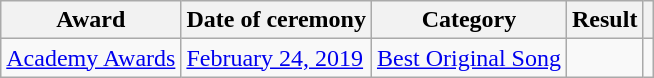<table class="wikitable">
<tr>
<th>Award</th>
<th>Date of ceremony</th>
<th>Category</th>
<th>Result</th>
<th scope="col" class="unsortable"></th>
</tr>
<tr>
<td><a href='#'>Academy Awards</a></td>
<td><a href='#'>February 24, 2019</a></td>
<td><a href='#'>Best Original Song</a></td>
<td></td>
<td></td>
</tr>
</table>
